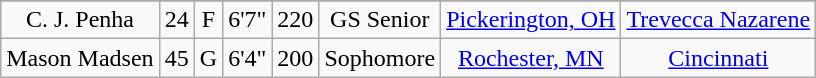<table class="wikitable sortable" style="text-align:center;">
<tr align=center>
</tr>
<tr>
<td>C. J. Penha</td>
<td>24</td>
<td>F</td>
<td>6'7"</td>
<td>220</td>
<td>GS Senior</td>
<td><a href='#'>Pickerington, OH</a></td>
<td><a href='#'>Trevecca Nazarene</a></td>
</tr>
<tr>
<td>Mason Madsen</td>
<td>45</td>
<td>G</td>
<td>6'4"</td>
<td>200</td>
<td>Sophomore</td>
<td><a href='#'>Rochester, MN</a></td>
<td><a href='#'>Cincinnati</a></td>
</tr>
</table>
